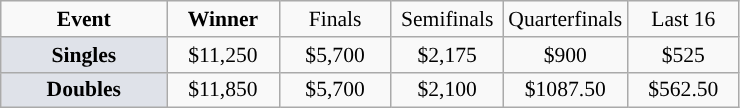<table class=wikitable style="font-size:90%;text-align:center">
<tr>
<td style="width:104px;"><strong>Event</strong></td>
<td style="width:68px;"><strong>Winner</strong></td>
<td style="width:68px;">Finals</td>
<td style="width:68px;">Semifinals</td>
<td style="width:68px;">Quarterfinals</td>
<td style="width:68px;">Last 16</td>
</tr>
<tr>
<td style="background:#dfe2e9;"><strong>Singles</strong></td>
<td>$11,250</td>
<td>$5,700</td>
<td>$2,175</td>
<td>$900</td>
<td>$525</td>
</tr>
<tr>
<td style="background:#dfe2e9;"><strong>Doubles</strong></td>
<td>$11,850</td>
<td>$5,700</td>
<td>$2,100</td>
<td>$1087.50</td>
<td>$562.50</td>
</tr>
</table>
